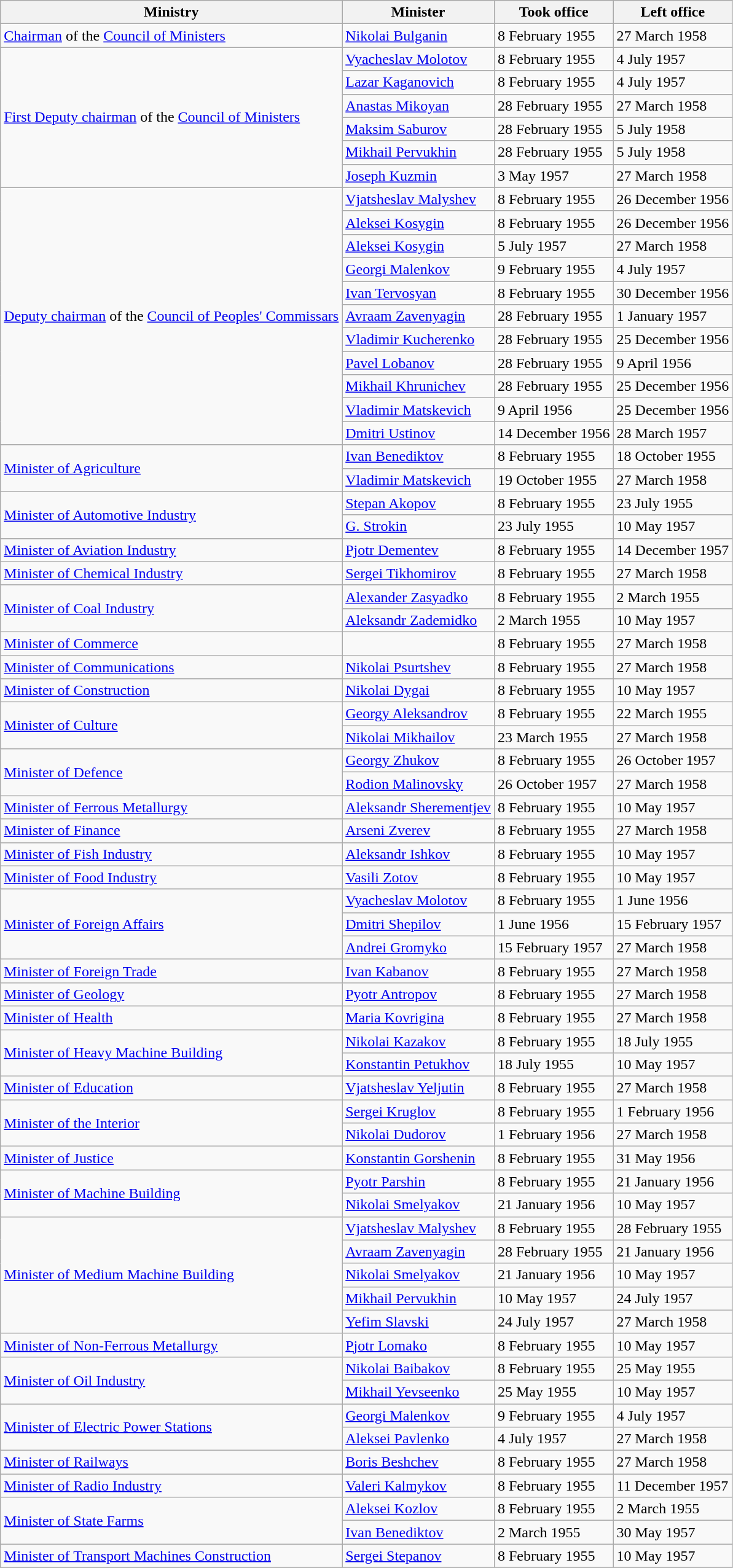<table class="wikitable">
<tr>
<th>Ministry</th>
<th>Minister</th>
<th>Took office</th>
<th>Left office</th>
</tr>
<tr>
<td><a href='#'>Chairman</a> of the <a href='#'>Council of Ministers</a></td>
<td><a href='#'>Nikolai Bulganin</a></td>
<td>8 February 1955</td>
<td>27 March 1958</td>
</tr>
<tr>
<td rowspan="6"><a href='#'>First Deputy chairman</a> of the <a href='#'>Council of Ministers</a></td>
<td><a href='#'>Vyacheslav Molotov</a></td>
<td>8 February 1955</td>
<td>4 July 1957</td>
</tr>
<tr>
<td><a href='#'>Lazar Kaganovich</a></td>
<td>8 February 1955</td>
<td>4 July 1957</td>
</tr>
<tr>
<td><a href='#'>Anastas Mikoyan</a></td>
<td>28 February 1955</td>
<td>27 March 1958</td>
</tr>
<tr>
<td><a href='#'>Maksim Saburov</a></td>
<td>28 February 1955</td>
<td>5 July 1958</td>
</tr>
<tr>
<td><a href='#'>Mikhail Pervukhin</a></td>
<td>28 February 1955</td>
<td>5 July 1958</td>
</tr>
<tr>
<td><a href='#'>Joseph Kuzmin</a></td>
<td>3 May 1957</td>
<td>27 March 1958</td>
</tr>
<tr>
<td rowspan=11><a href='#'>Deputy chairman</a> of the <a href='#'>Council of Peoples' Commissars</a></td>
<td><a href='#'>Vjatsheslav Malyshev</a></td>
<td>8 February 1955</td>
<td>26 December 1956</td>
</tr>
<tr>
<td><a href='#'>Aleksei Kosygin</a></td>
<td>8 February 1955</td>
<td>26 December 1956</td>
</tr>
<tr>
<td><a href='#'>Aleksei Kosygin</a></td>
<td>5 July 1957</td>
<td>27 March 1958</td>
</tr>
<tr>
<td><a href='#'>Georgi Malenkov</a></td>
<td>9 February 1955</td>
<td>4 July 1957</td>
</tr>
<tr>
<td><a href='#'>Ivan Tervosyan</a></td>
<td>8 February 1955</td>
<td>30 December 1956</td>
</tr>
<tr>
<td><a href='#'>Avraam Zavenyagin</a></td>
<td>28 February 1955</td>
<td>1 January 1957</td>
</tr>
<tr>
<td><a href='#'>Vladimir Kucherenko</a></td>
<td>28 February 1955</td>
<td>25 December 1956</td>
</tr>
<tr>
<td><a href='#'>Pavel Lobanov</a></td>
<td>28 February 1955</td>
<td>9 April 1956</td>
</tr>
<tr>
<td><a href='#'>Mikhail Khrunichev</a></td>
<td>28 February 1955</td>
<td>25 December 1956</td>
</tr>
<tr>
<td><a href='#'>Vladimir Matskevich</a></td>
<td>9 April 1956</td>
<td>25 December 1956</td>
</tr>
<tr>
<td><a href='#'>Dmitri Ustinov</a></td>
<td>14 December 1956</td>
<td>28 March 1957</td>
</tr>
<tr>
<td rowspan=2><a href='#'>Minister of Agriculture</a></td>
<td><a href='#'>Ivan Benediktov</a></td>
<td>8 February 1955</td>
<td>18 October 1955</td>
</tr>
<tr>
<td><a href='#'>Vladimir Matskevich</a></td>
<td>19 October 1955</td>
<td>27 March 1958</td>
</tr>
<tr>
<td rowspan=2><a href='#'>Minister of Automotive Industry</a></td>
<td><a href='#'>Stepan Akopov</a></td>
<td>8 February 1955</td>
<td>23 July 1955</td>
</tr>
<tr>
<td><a href='#'>G. Strokin</a></td>
<td>23 July 1955</td>
<td>10 May 1957</td>
</tr>
<tr>
<td><a href='#'>Minister of Aviation Industry</a></td>
<td><a href='#'>Pjotr Dementev</a></td>
<td>8 February 1955</td>
<td>14 December 1957</td>
</tr>
<tr>
<td><a href='#'>Minister of Chemical Industry</a></td>
<td><a href='#'>Sergei Tikhomirov</a></td>
<td>8 February 1955</td>
<td>27 March 1958</td>
</tr>
<tr>
<td rowspan=2><a href='#'>Minister of Coal Industry</a></td>
<td><a href='#'>Alexander Zasyadko</a></td>
<td>8 February 1955</td>
<td>2 March 1955</td>
</tr>
<tr>
<td><a href='#'>Aleksandr Zademidko</a></td>
<td>2 March 1955</td>
<td>10 May 1957</td>
</tr>
<tr>
<td><a href='#'>Minister of Commerce</a></td>
<td></td>
<td>8 February 1955</td>
<td>27 March 1958</td>
</tr>
<tr>
<td><a href='#'>Minister of Communications</a></td>
<td><a href='#'>Nikolai Psurtshev</a></td>
<td>8 February 1955</td>
<td>27 March 1958</td>
</tr>
<tr>
<td><a href='#'>Minister of Construction</a></td>
<td><a href='#'>Nikolai Dygai</a></td>
<td>8 February 1955</td>
<td>10 May 1957</td>
</tr>
<tr>
<td rowspan=2><a href='#'>Minister of Culture</a></td>
<td><a href='#'>Georgy Aleksandrov</a></td>
<td>8 February 1955</td>
<td>22 March 1955</td>
</tr>
<tr>
<td><a href='#'>Nikolai Mikhailov</a></td>
<td>23 March 1955</td>
<td>27 March 1958</td>
</tr>
<tr>
<td rowspan=2><a href='#'>Minister of Defence</a></td>
<td><a href='#'>Georgy Zhukov</a></td>
<td>8 February 1955</td>
<td>26 October 1957</td>
</tr>
<tr>
<td><a href='#'>Rodion Malinovsky</a></td>
<td>26 October 1957</td>
<td>27 March 1958</td>
</tr>
<tr>
<td><a href='#'>Minister of Ferrous Metallurgy</a></td>
<td><a href='#'>Aleksandr Sherementjev</a></td>
<td>8 February 1955</td>
<td>10 May 1957</td>
</tr>
<tr>
<td><a href='#'>Minister of Finance</a></td>
<td><a href='#'>Arseni Zverev</a></td>
<td>8 February 1955</td>
<td>27 March 1958</td>
</tr>
<tr>
<td><a href='#'>Minister of Fish Industry</a></td>
<td><a href='#'>Aleksandr Ishkov</a></td>
<td>8 February 1955</td>
<td>10 May 1957</td>
</tr>
<tr>
<td><a href='#'>Minister of Food Industry</a></td>
<td><a href='#'>Vasili Zotov</a></td>
<td>8 February 1955</td>
<td>10 May 1957</td>
</tr>
<tr>
<td rowspan=3><a href='#'>Minister of Foreign Affairs</a></td>
<td><a href='#'>Vyacheslav Molotov</a></td>
<td>8 February 1955</td>
<td>1 June 1956</td>
</tr>
<tr>
<td><a href='#'>Dmitri Shepilov</a></td>
<td>1 June 1956</td>
<td>15 February 1957</td>
</tr>
<tr>
<td><a href='#'>Andrei Gromyko</a></td>
<td>15 February 1957</td>
<td>27 March 1958</td>
</tr>
<tr>
<td><a href='#'>Minister of Foreign Trade</a></td>
<td><a href='#'>Ivan Kabanov</a></td>
<td>8 February 1955</td>
<td>27 March 1958</td>
</tr>
<tr>
<td><a href='#'>Minister of Geology</a></td>
<td><a href='#'>Pyotr Antropov</a></td>
<td>8 February 1955</td>
<td>27 March 1958</td>
</tr>
<tr>
<td><a href='#'>Minister of Health</a></td>
<td><a href='#'>Maria Kovrigina</a></td>
<td>8 February 1955</td>
<td>27 March 1958</td>
</tr>
<tr>
<td rowspan=2><a href='#'>Minister of Heavy Machine Building</a></td>
<td><a href='#'>Nikolai Kazakov</a></td>
<td>8 February 1955</td>
<td>18 July 1955</td>
</tr>
<tr>
<td><a href='#'>Konstantin Petukhov</a></td>
<td>18 July 1955</td>
<td>10 May 1957</td>
</tr>
<tr>
<td><a href='#'>Minister of Education</a></td>
<td><a href='#'>Vjatsheslav Yeljutin</a></td>
<td>8 February 1955</td>
<td>27 March 1958</td>
</tr>
<tr>
<td rowspan=2><a href='#'>Minister of the Interior</a></td>
<td><a href='#'>Sergei Kruglov</a></td>
<td>8 February 1955</td>
<td>1 February 1956</td>
</tr>
<tr>
<td><a href='#'>Nikolai Dudorov</a></td>
<td>1 February 1956</td>
<td>27 March 1958</td>
</tr>
<tr>
<td><a href='#'>Minister of Justice</a></td>
<td><a href='#'>Konstantin Gorshenin</a></td>
<td>8 February 1955</td>
<td>31 May 1956</td>
</tr>
<tr>
<td rowspan=2><a href='#'>Minister of Machine Building</a></td>
<td><a href='#'>Pyotr Parshin</a></td>
<td>8 February 1955</td>
<td>21 January 1956</td>
</tr>
<tr>
<td><a href='#'>Nikolai Smelyakov</a></td>
<td>21 January 1956</td>
<td>10 May 1957</td>
</tr>
<tr>
<td rowspan=5><a href='#'>Minister of Medium Machine Building</a></td>
<td><a href='#'>Vjatsheslav Malyshev</a></td>
<td>8 February 1955</td>
<td>28 February 1955</td>
</tr>
<tr>
<td><a href='#'>Avraam Zavenyagin</a></td>
<td>28 February 1955</td>
<td>21 January 1956</td>
</tr>
<tr>
<td><a href='#'>Nikolai Smelyakov</a></td>
<td>21 January 1956</td>
<td>10 May 1957</td>
</tr>
<tr>
<td><a href='#'>Mikhail Pervukhin</a></td>
<td>10 May 1957</td>
<td>24 July 1957</td>
</tr>
<tr>
<td><a href='#'>Yefim Slavski</a></td>
<td>24 July 1957</td>
<td>27 March 1958</td>
</tr>
<tr>
<td><a href='#'>Minister of Non-Ferrous Metallurgy</a></td>
<td><a href='#'>Pjotr Lomako</a></td>
<td>8 February 1955</td>
<td>10 May 1957</td>
</tr>
<tr>
<td rowspan=2><a href='#'>Minister of Oil Industry</a></td>
<td><a href='#'>Nikolai Baibakov</a></td>
<td>8 February 1955</td>
<td>25 May 1955</td>
</tr>
<tr>
<td><a href='#'>Mikhail Yevseenko</a></td>
<td>25 May 1955</td>
<td>10 May 1957</td>
</tr>
<tr>
<td rowspan=2><a href='#'>Minister of Electric Power Stations</a></td>
<td><a href='#'>Georgi Malenkov</a></td>
<td>9 February 1955</td>
<td>4 July 1957</td>
</tr>
<tr>
<td><a href='#'>Aleksei Pavlenko</a></td>
<td>4 July 1957</td>
<td>27 March 1958</td>
</tr>
<tr>
<td><a href='#'>Minister of Railways</a></td>
<td><a href='#'>Boris Beshchev</a></td>
<td>8 February 1955</td>
<td>27 March 1958</td>
</tr>
<tr>
<td><a href='#'>Minister of Radio Industry</a></td>
<td><a href='#'>Valeri Kalmykov</a></td>
<td>8 February 1955</td>
<td>11 December 1957</td>
</tr>
<tr>
<td rowspan=2><a href='#'>Minister of State Farms</a></td>
<td><a href='#'>Aleksei Kozlov</a></td>
<td>8 February 1955</td>
<td>2 March 1955</td>
</tr>
<tr>
<td><a href='#'>Ivan Benediktov</a></td>
<td>2 March 1955</td>
<td>30 May 1957</td>
</tr>
<tr>
<td><a href='#'>Minister of Transport Machines Construction</a></td>
<td><a href='#'>Sergei Stepanov</a></td>
<td>8 February 1955</td>
<td>10 May 1957</td>
</tr>
<tr>
</tr>
</table>
